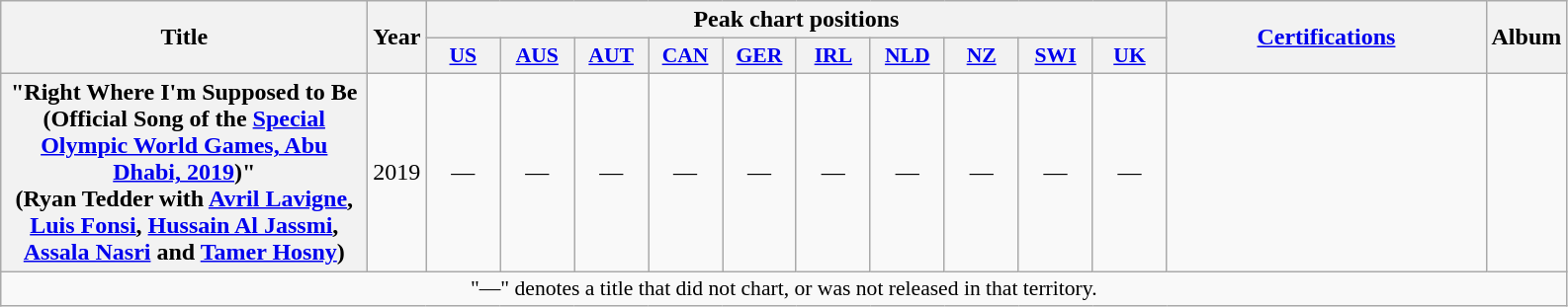<table class="wikitable plainrowheaders" style="text-align:center;" border="1">
<tr>
<th scope="col" rowspan="2" style="width:15em;">Title</th>
<th scope="col" rowspan="2">Year</th>
<th scope="col" colspan="10">Peak chart positions</th>
<th scope="col" rowspan="2" style="width:13em;"><a href='#'>Certifications</a></th>
<th scope="col" rowspan="2">Album</th>
</tr>
<tr>
<th scope="col" style="width:3em;font-size:90%;"><a href='#'>US</a><br></th>
<th scope="col" style="width:3em;font-size:90%;"><a href='#'>AUS</a></th>
<th scope="col" style="width:3em;font-size:90%;"><a href='#'>AUT</a></th>
<th scope="col" style="width:3em;font-size:90%;"><a href='#'>CAN</a><br></th>
<th scope="col" style="width:3em;font-size:90%;"><a href='#'>GER</a></th>
<th scope="col" style="width:3em;font-size:90%;"><a href='#'>IRL</a></th>
<th scope="col" style="width:3em;font-size:90%;"><a href='#'>NLD</a></th>
<th scope="col" style="width:3em;font-size:90%;"><a href='#'>NZ</a></th>
<th scope="col" style="width:3em;font-size:90%;"><a href='#'>SWI</a></th>
<th scope="col" style="width:3em;font-size:90%;"><a href='#'>UK</a></th>
</tr>
<tr>
<th scope="row">"Right Where I'm Supposed to Be (Official Song of the <a href='#'>Special Olympic World Games, Abu Dhabi, 2019</a>)"<br><span>(Ryan Tedder with <a href='#'>Avril Lavigne</a>, <a href='#'>Luis Fonsi</a>, <a href='#'>Hussain Al Jassmi</a>, <a href='#'>Assala Nasri</a> and <a href='#'>Tamer Hosny</a>)</span></th>
<td>2019</td>
<td>—</td>
<td>—</td>
<td>—</td>
<td>—</td>
<td>—</td>
<td>—</td>
<td>—</td>
<td>—</td>
<td>—</td>
<td>—</td>
<td></td>
<td></td>
</tr>
<tr>
<td colspan="14" style="font-size:90%">"—" denotes a title that did not chart, or was not released in that territory.</td>
</tr>
</table>
